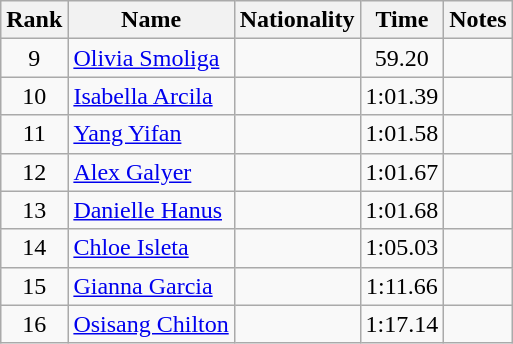<table class="wikitable sortable" style="text-align:center">
<tr>
<th>Rank</th>
<th>Name</th>
<th>Nationality</th>
<th>Time</th>
<th>Notes</th>
</tr>
<tr>
<td>9</td>
<td align=left><a href='#'>Olivia Smoliga</a></td>
<td align=left></td>
<td>59.20</td>
<td></td>
</tr>
<tr>
<td>10</td>
<td align=left><a href='#'>Isabella Arcila</a></td>
<td align=left></td>
<td>1:01.39</td>
<td></td>
</tr>
<tr>
<td>11</td>
<td align=left><a href='#'>Yang Yifan</a></td>
<td align=left></td>
<td>1:01.58</td>
<td></td>
</tr>
<tr>
<td>12</td>
<td align=left><a href='#'>Alex Galyer</a></td>
<td align=left></td>
<td>1:01.67</td>
<td></td>
</tr>
<tr>
<td>13</td>
<td align=left><a href='#'>Danielle Hanus</a></td>
<td align=left></td>
<td>1:01.68</td>
<td></td>
</tr>
<tr>
<td>14</td>
<td align=left><a href='#'>Chloe Isleta</a></td>
<td align=left></td>
<td>1:05.03</td>
<td></td>
</tr>
<tr>
<td>15</td>
<td align=left><a href='#'>Gianna Garcia</a></td>
<td align=left></td>
<td>1:11.66</td>
<td></td>
</tr>
<tr>
<td>16</td>
<td align=left><a href='#'>Osisang Chilton</a></td>
<td align=left></td>
<td>1:17.14</td>
<td></td>
</tr>
</table>
